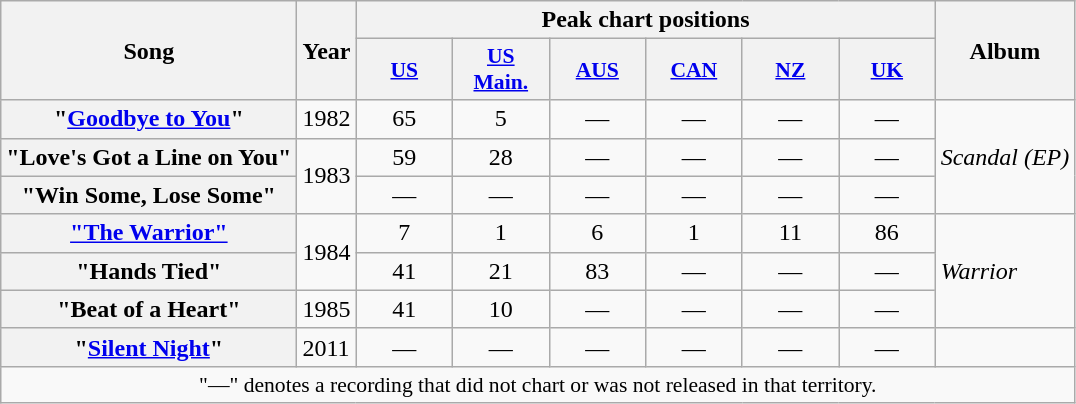<table class="wikitable plainrowheaders">
<tr>
<th scope="col" rowspan="2">Song</th>
<th scope="col" rowspan="2">Year</th>
<th scpoe="col" colspan="6">Peak chart positions</th>
<th scope="col" rowspan="2">Album</th>
</tr>
<tr>
<th scope="col" style="width:4em;font-size:90%"><a href='#'>US</a><br></th>
<th scope="col" style="width:4em;font-size:90%"><a href='#'>US<br>Main.</a><br></th>
<th scope="col" style="width:4em;font-size:90%"><a href='#'>AUS</a><br></th>
<th scope="col" style="width:4em;font-size:90%"><a href='#'>CAN</a><br></th>
<th scope="col" style="width:4em;font-size:90%"><a href='#'>NZ</a><br></th>
<th scope="col" style="width:4em;font-size:90%"><a href='#'>UK</a><br></th>
</tr>
<tr>
<th scope="row">"<a href='#'>Goodbye to You</a>"</th>
<td>1982</td>
<td align="center">65</td>
<td align="center">5</td>
<td align="center">—</td>
<td align="center">—</td>
<td align="center">—</td>
<td align="center">—</td>
<td rowspan="3"><em>Scandal (EP)</em></td>
</tr>
<tr>
<th scope="row">"Love's Got a Line on You"</th>
<td rowspan="2">1983</td>
<td align="center">59</td>
<td align="center">28</td>
<td align="center">—</td>
<td align="center">—</td>
<td align="center">—</td>
<td align="center">—</td>
</tr>
<tr>
<th scope="row">"Win Some, Lose Some"</th>
<td align="center">—</td>
<td align="center">—</td>
<td align="center">—</td>
<td align="center">—</td>
<td align="center">—</td>
<td align="center">—</td>
</tr>
<tr>
<th scope="row"><a href='#'>"The Warrior"</a></th>
<td rowspan="2">1984</td>
<td align="center">7</td>
<td align="center">1</td>
<td align="center">6</td>
<td align="center">1</td>
<td align="center">11</td>
<td align="center">86</td>
<td rowspan="3"><em>Warrior</em></td>
</tr>
<tr>
<th scope="row">"Hands Tied"</th>
<td align="center">41</td>
<td align="center">21</td>
<td align="center">83</td>
<td align="center">—</td>
<td align="center">—</td>
<td align="center">—</td>
</tr>
<tr>
<th scope="row">"Beat of a Heart"</th>
<td>1985</td>
<td align="center">41</td>
<td align="center">10</td>
<td align="center">—</td>
<td align="center">—</td>
<td align="center">—</td>
<td align="center">—</td>
</tr>
<tr>
<th scope="row">"<a href='#'>Silent Night</a>"</th>
<td>2011</td>
<td align="center">—</td>
<td align="center">—</td>
<td align="center">—</td>
<td align="center">—</td>
<td align="center">—</td>
<td align="center">—</td>
<td></td>
</tr>
<tr>
<td align="center" colspan="9" style="font-size:90%">"—" denotes a recording that did not chart or was not released in that territory.</td>
</tr>
</table>
